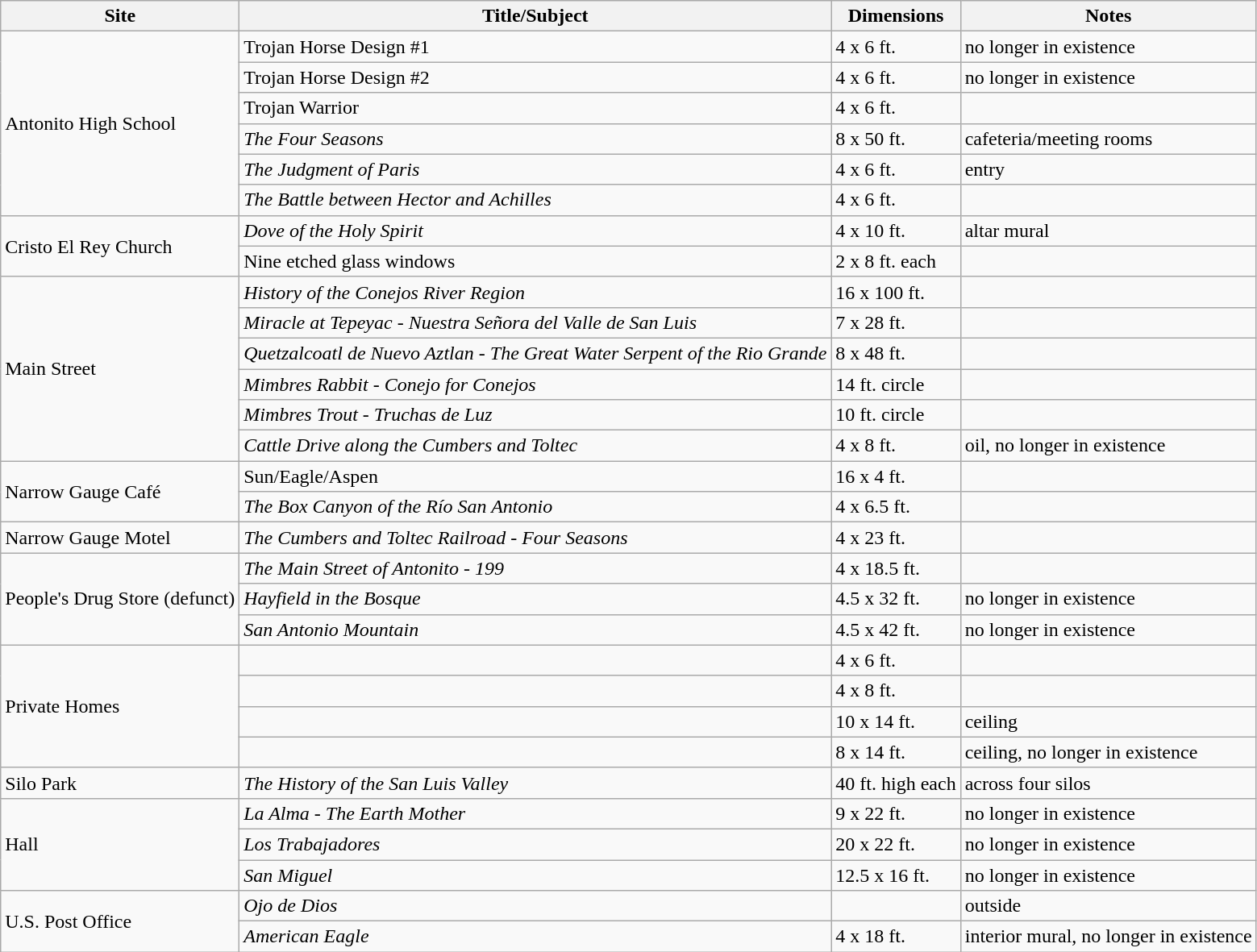<table class="wikitable">
<tr>
<th>Site</th>
<th>Title/Subject</th>
<th>Dimensions</th>
<th>Notes</th>
</tr>
<tr>
<td rowspan="6">Antonito High School</td>
<td>Trojan Horse Design #1</td>
<td>4 x 6 ft.</td>
<td>no longer in existence</td>
</tr>
<tr>
<td>Trojan Horse Design #2</td>
<td>4 x 6 ft.</td>
<td>no longer in existence</td>
</tr>
<tr>
<td>Trojan Warrior</td>
<td>4 x 6 ft.</td>
<td></td>
</tr>
<tr>
<td><em>The Four Seasons</em></td>
<td>8 x 50 ft.</td>
<td>cafeteria/meeting rooms</td>
</tr>
<tr>
<td><em>The Judgment of Paris</em></td>
<td>4 x 6 ft.</td>
<td>entry</td>
</tr>
<tr>
<td><em>The Battle between Hector and Achilles</em></td>
<td>4 x 6 ft.</td>
<td></td>
</tr>
<tr>
<td rowspan="2">Cristo El Rey Church</td>
<td><em>Dove of the Holy Spirit</em></td>
<td>4 x 10 ft.</td>
<td>altar mural</td>
</tr>
<tr>
<td>Nine etched glass windows</td>
<td>2 x 8 ft. each</td>
<td></td>
</tr>
<tr>
<td rowspan="6">Main Street</td>
<td><em>History of the Conejos River Region</em></td>
<td>16 x 100 ft.</td>
<td></td>
</tr>
<tr>
<td><em>Miracle at Tepeyac - Nuestra Señora del Valle de San Luis</em></td>
<td>7 x 28 ft.</td>
<td></td>
</tr>
<tr>
<td><em>Quetzalcoatl de Nuevo Aztlan - The Great Water Serpent of the Rio Grande</em></td>
<td>8 x 48 ft.</td>
<td></td>
</tr>
<tr>
<td><em>Mimbres Rabbit - Conejo for Conejos</em></td>
<td>14 ft. circle</td>
<td></td>
</tr>
<tr>
<td><em>Mimbres Trout - Truchas de Luz</em></td>
<td>10 ft. circle</td>
<td></td>
</tr>
<tr>
<td><em>Cattle Drive along the Cumbers and Toltec</em></td>
<td>4 x 8 ft.</td>
<td>oil, no longer in existence</td>
</tr>
<tr>
<td rowspan="2">Narrow Gauge Café</td>
<td>Sun/Eagle/Aspen</td>
<td>16 x 4 ft.</td>
<td></td>
</tr>
<tr>
<td><em>The Box Canyon of the Río San Antonio</em></td>
<td>4 x 6.5 ft.</td>
<td></td>
</tr>
<tr>
<td>Narrow Gauge Motel</td>
<td><em>The Cumbers and Toltec Railroad - Four Seasons</em></td>
<td>4 x 23 ft.</td>
<td></td>
</tr>
<tr>
<td rowspan="3">People's Drug Store (defunct)</td>
<td><em>The Main Street of Antonito - 199</em></td>
<td>4 x 18.5 ft.</td>
</tr>
<tr>
<td><em>Hayfield in the Bosque</em></td>
<td>4.5 x 32 ft.</td>
<td>no longer in existence</td>
</tr>
<tr>
<td><em>San Antonio Mountain</em></td>
<td>4.5 x 42 ft.</td>
<td>no longer in existence</td>
</tr>
<tr>
<td rowspan="4">Private Homes</td>
<td></td>
<td>4 x 6 ft.</td>
<td></td>
</tr>
<tr>
<td></td>
<td>4 x 8 ft.</td>
<td></td>
</tr>
<tr>
<td></td>
<td>10 x 14 ft.</td>
<td>ceiling</td>
</tr>
<tr>
<td></td>
<td>8 x 14 ft.</td>
<td>ceiling, no longer in existence</td>
</tr>
<tr>
<td>Silo Park</td>
<td><em>The History of the San Luis Valley</em></td>
<td>40 ft. high each</td>
<td>across four silos</td>
</tr>
<tr>
<td rowspan="3"> Hall</td>
<td><em>La Alma - The Earth Mother</em></td>
<td>9 x 22 ft.</td>
<td>no longer in existence</td>
</tr>
<tr>
<td><em>Los Trabajadores</em></td>
<td>20 x 22 ft.</td>
<td>no longer in existence</td>
</tr>
<tr>
<td><em>San Miguel</em></td>
<td>12.5 x 16 ft.</td>
<td>no longer in existence</td>
</tr>
<tr>
<td rowspan="2">U.S. Post Office</td>
<td><em>Ojo de Dios</em></td>
<td></td>
<td>outside</td>
</tr>
<tr>
<td><em>American Eagle</em></td>
<td>4 x 18 ft.</td>
<td>interior mural, no longer in existence</td>
</tr>
</table>
